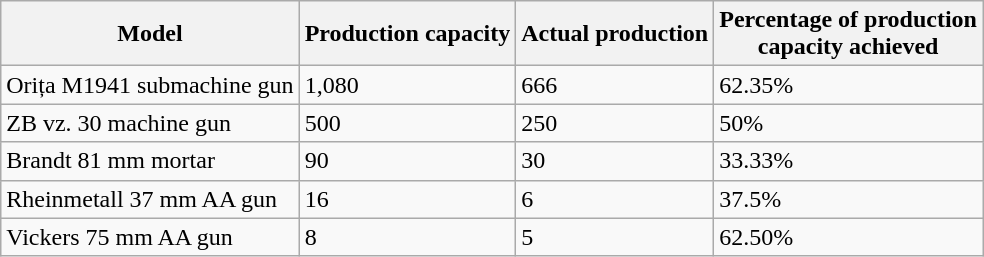<table class="wikitable">
<tr>
<th>Model</th>
<th>Production capacity</th>
<th>Actual production</th>
<th>Percentage of production<br>capacity achieved</th>
</tr>
<tr>
<td>Orița M1941 submachine gun</td>
<td>1,080</td>
<td>666</td>
<td>62.35%</td>
</tr>
<tr>
<td>ZB vz. 30 machine gun</td>
<td>500</td>
<td>250</td>
<td>50%</td>
</tr>
<tr>
<td>Brandt 81 mm mortar</td>
<td>90</td>
<td>30</td>
<td>33.33%</td>
</tr>
<tr>
<td>Rheinmetall 37 mm AA gun</td>
<td>16</td>
<td>6</td>
<td>37.5%</td>
</tr>
<tr>
<td>Vickers 75 mm AA gun</td>
<td>8</td>
<td>5</td>
<td>62.50%</td>
</tr>
</table>
